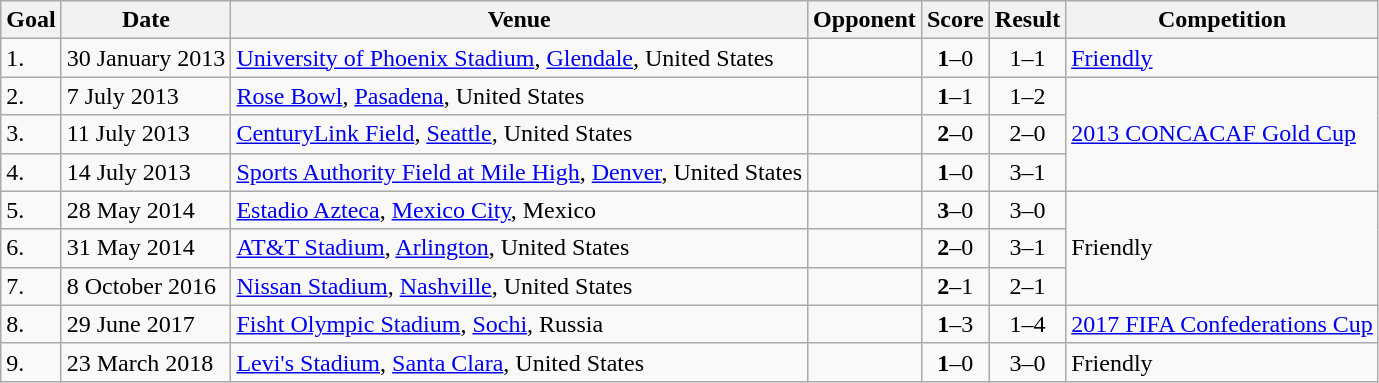<table class="wikitable plainrowheaders sortable">
<tr>
<th>Goal</th>
<th>Date</th>
<th>Venue</th>
<th>Opponent</th>
<th>Score</th>
<th>Result</th>
<th>Competition</th>
</tr>
<tr>
<td>1.</td>
<td>30 January 2013</td>
<td><a href='#'>University of Phoenix Stadium</a>, <a href='#'>Glendale</a>, United States</td>
<td></td>
<td align=center><strong>1</strong>–0</td>
<td align=center>1–1</td>
<td><a href='#'>Friendly</a></td>
</tr>
<tr>
<td>2.</td>
<td>7 July 2013</td>
<td><a href='#'>Rose Bowl</a>, <a href='#'>Pasadena</a>, United States</td>
<td></td>
<td align=center><strong>1</strong>–1</td>
<td align=center>1–2</td>
<td rowspan=3><a href='#'>2013 CONCACAF Gold Cup</a></td>
</tr>
<tr>
<td>3.</td>
<td>11 July 2013</td>
<td><a href='#'>CenturyLink Field</a>, <a href='#'>Seattle</a>, United States</td>
<td></td>
<td align=center><strong>2</strong>–0</td>
<td align=center>2–0</td>
</tr>
<tr>
<td>4.</td>
<td>14 July 2013</td>
<td><a href='#'>Sports Authority Field at Mile High</a>, <a href='#'>Denver</a>, United States</td>
<td></td>
<td align=center><strong>1</strong>–0</td>
<td align=center>3–1</td>
</tr>
<tr>
<td>5.</td>
<td>28 May 2014</td>
<td><a href='#'>Estadio Azteca</a>, <a href='#'>Mexico City</a>, Mexico</td>
<td></td>
<td align=center><strong>3</strong>–0</td>
<td align=center>3–0</td>
<td rowspan=3>Friendly</td>
</tr>
<tr>
<td>6.</td>
<td>31 May 2014</td>
<td><a href='#'>AT&T Stadium</a>, <a href='#'>Arlington</a>, United States</td>
<td></td>
<td align=center><strong>2</strong>–0</td>
<td align=center>3–1</td>
</tr>
<tr>
<td>7.</td>
<td>8 October 2016</td>
<td><a href='#'>Nissan Stadium</a>, <a href='#'>Nashville</a>, United States</td>
<td></td>
<td align=center><strong>2</strong>–1</td>
<td align=center>2–1</td>
</tr>
<tr>
<td>8.</td>
<td>29 June 2017</td>
<td><a href='#'>Fisht Olympic Stadium</a>, <a href='#'>Sochi</a>, Russia</td>
<td></td>
<td align=center><strong>1</strong>–3</td>
<td align=center>1–4</td>
<td><a href='#'>2017 FIFA Confederations Cup</a></td>
</tr>
<tr>
<td>9.</td>
<td>23 March 2018</td>
<td><a href='#'>Levi's Stadium</a>, <a href='#'>Santa Clara</a>, United States</td>
<td></td>
<td align=center><strong>1</strong>–0</td>
<td align=center>3–0</td>
<td>Friendly</td>
</tr>
</table>
